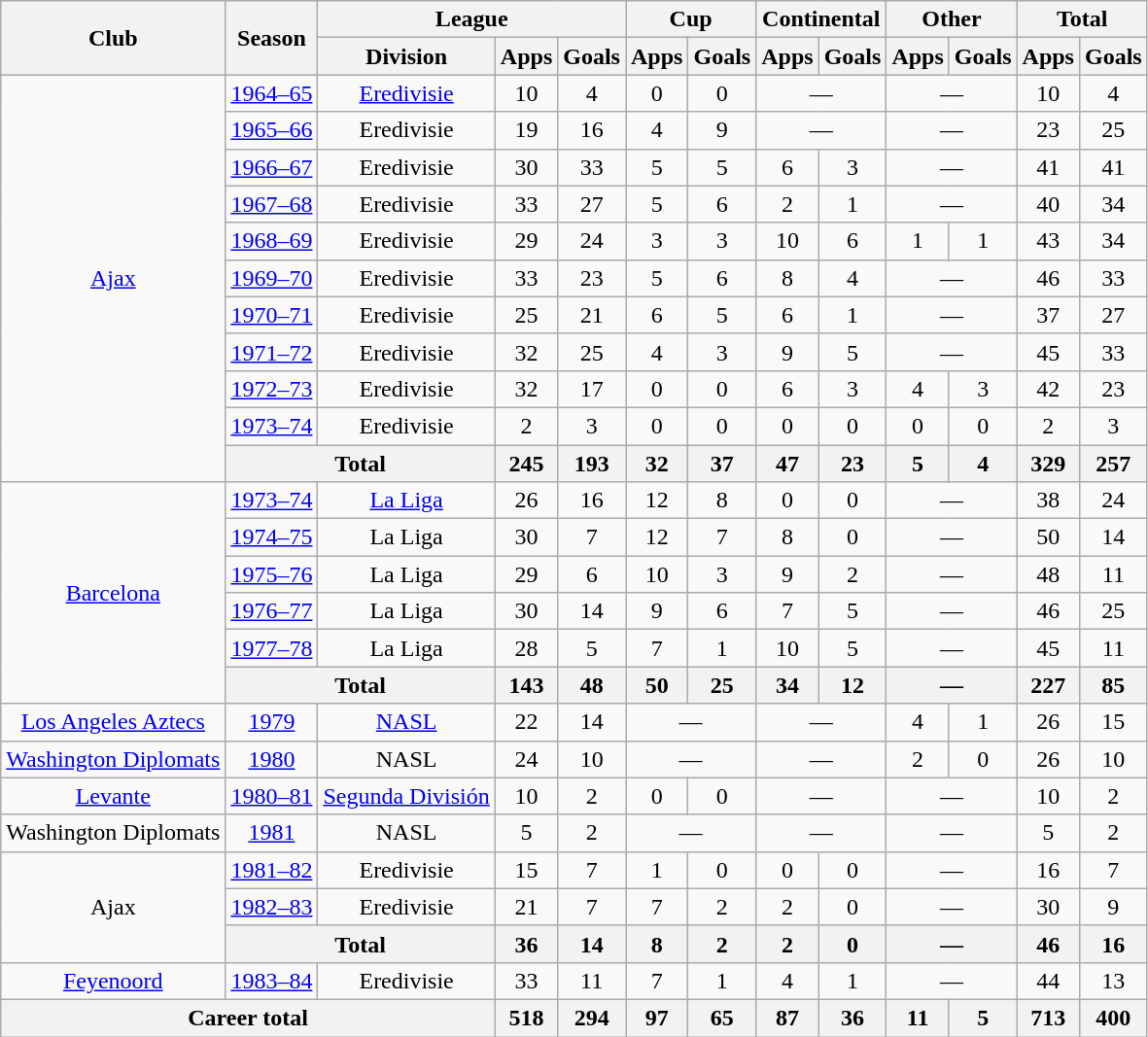<table class="wikitable" style="text-align:center">
<tr>
<th rowspan="2">Club</th>
<th rowspan="2">Season</th>
<th colspan="3">League</th>
<th colspan="2">Cup</th>
<th colspan="2">Continental</th>
<th colspan="2">Other</th>
<th colspan="2">Total</th>
</tr>
<tr>
<th>Division</th>
<th>Apps</th>
<th>Goals</th>
<th>Apps</th>
<th>Goals</th>
<th>Apps</th>
<th>Goals</th>
<th>Apps</th>
<th>Goals</th>
<th>Apps</th>
<th>Goals</th>
</tr>
<tr>
<td rowspan="11"><a href='#'>Ajax</a></td>
<td><a href='#'>1964–65</a></td>
<td><a href='#'>Eredivisie</a></td>
<td>10</td>
<td>4</td>
<td>0</td>
<td>0</td>
<td colspan="2">—</td>
<td colspan="2">—</td>
<td>10</td>
<td>4</td>
</tr>
<tr>
<td><a href='#'>1965–66</a></td>
<td>Eredivisie</td>
<td>19</td>
<td>16</td>
<td>4</td>
<td>9</td>
<td colspan="2">—</td>
<td colspan="2">—</td>
<td>23</td>
<td>25</td>
</tr>
<tr>
<td><a href='#'>1966–67</a></td>
<td>Eredivisie</td>
<td>30</td>
<td>33</td>
<td>5</td>
<td>5</td>
<td>6</td>
<td>3</td>
<td colspan="2">—</td>
<td>41</td>
<td>41</td>
</tr>
<tr>
<td><a href='#'>1967–68</a></td>
<td>Eredivisie</td>
<td>33</td>
<td>27</td>
<td>5</td>
<td>6</td>
<td>2</td>
<td>1</td>
<td colspan="2">—</td>
<td>40</td>
<td>34</td>
</tr>
<tr>
<td><a href='#'>1968–69</a></td>
<td>Eredivisie</td>
<td>29</td>
<td>24</td>
<td>3</td>
<td>3</td>
<td>10</td>
<td>6</td>
<td>1</td>
<td>1</td>
<td>43</td>
<td>34</td>
</tr>
<tr>
<td><a href='#'>1969–70</a></td>
<td>Eredivisie</td>
<td>33</td>
<td>23</td>
<td>5</td>
<td>6</td>
<td>8</td>
<td>4</td>
<td colspan="2">—</td>
<td>46</td>
<td>33</td>
</tr>
<tr>
<td><a href='#'>1970–71</a></td>
<td>Eredivisie</td>
<td>25</td>
<td>21</td>
<td>6</td>
<td>5</td>
<td>6</td>
<td>1</td>
<td colspan="2">—</td>
<td>37</td>
<td>27</td>
</tr>
<tr>
<td><a href='#'>1971–72</a></td>
<td>Eredivisie</td>
<td>32</td>
<td>25</td>
<td>4</td>
<td>3</td>
<td>9</td>
<td>5</td>
<td colspan="2">—</td>
<td>45</td>
<td>33</td>
</tr>
<tr>
<td><a href='#'>1972–73</a></td>
<td>Eredivisie</td>
<td>32</td>
<td>17</td>
<td>0</td>
<td>0</td>
<td>6</td>
<td>3</td>
<td>4</td>
<td>3</td>
<td>42</td>
<td>23</td>
</tr>
<tr>
<td><a href='#'>1973–74</a></td>
<td>Eredivisie</td>
<td>2</td>
<td>3</td>
<td>0</td>
<td>0</td>
<td>0</td>
<td>0</td>
<td>0</td>
<td>0</td>
<td>2</td>
<td>3</td>
</tr>
<tr>
<th colspan="2">Total</th>
<th>245</th>
<th>193</th>
<th>32</th>
<th>37</th>
<th>47</th>
<th>23</th>
<th>5</th>
<th>4</th>
<th>329</th>
<th>257</th>
</tr>
<tr>
<td rowspan="6"><a href='#'>Barcelona</a></td>
<td><a href='#'>1973–74</a></td>
<td><a href='#'>La Liga</a></td>
<td>26</td>
<td>16</td>
<td>12</td>
<td>8</td>
<td>0</td>
<td>0</td>
<td colspan="2">—</td>
<td>38</td>
<td>24</td>
</tr>
<tr>
<td><a href='#'>1974–75</a></td>
<td>La Liga</td>
<td>30</td>
<td>7</td>
<td>12</td>
<td>7</td>
<td>8</td>
<td>0</td>
<td colspan="2">—</td>
<td>50</td>
<td>14</td>
</tr>
<tr>
<td><a href='#'>1975–76</a></td>
<td>La Liga</td>
<td>29</td>
<td>6</td>
<td>10</td>
<td>3</td>
<td>9</td>
<td>2</td>
<td colspan="2">—</td>
<td>48</td>
<td>11</td>
</tr>
<tr>
<td><a href='#'>1976–77</a></td>
<td>La Liga</td>
<td>30</td>
<td>14</td>
<td>9</td>
<td>6</td>
<td>7</td>
<td>5</td>
<td colspan="2">—</td>
<td>46</td>
<td>25</td>
</tr>
<tr>
<td><a href='#'>1977–78</a></td>
<td>La Liga</td>
<td>28</td>
<td>5</td>
<td>7</td>
<td>1</td>
<td>10</td>
<td>5</td>
<td colspan="2">—</td>
<td>45</td>
<td>11</td>
</tr>
<tr>
<th colspan="2">Total</th>
<th>143</th>
<th>48</th>
<th>50</th>
<th>25</th>
<th>34</th>
<th>12</th>
<th colspan="2">—</th>
<th>227</th>
<th>85</th>
</tr>
<tr>
<td><a href='#'>Los Angeles Aztecs</a></td>
<td><a href='#'>1979</a></td>
<td><a href='#'>NASL</a></td>
<td>22</td>
<td>14</td>
<td colspan="2">—</td>
<td colspan="2">—</td>
<td>4</td>
<td>1</td>
<td>26</td>
<td>15</td>
</tr>
<tr>
<td><a href='#'>Washington Diplomats</a></td>
<td><a href='#'>1980</a></td>
<td>NASL</td>
<td>24</td>
<td>10</td>
<td colspan="2">—</td>
<td colspan="2">—</td>
<td>2</td>
<td>0</td>
<td>26</td>
<td>10</td>
</tr>
<tr>
<td><a href='#'>Levante</a></td>
<td><a href='#'>1980–81</a></td>
<td><a href='#'>Segunda División</a></td>
<td>10</td>
<td>2</td>
<td>0</td>
<td>0</td>
<td colspan="2">—</td>
<td colspan="2">—</td>
<td>10</td>
<td>2</td>
</tr>
<tr>
<td>Washington Diplomats</td>
<td><a href='#'>1981</a></td>
<td>NASL</td>
<td>5</td>
<td>2</td>
<td colspan="2">—</td>
<td colspan="2">—</td>
<td colspan="2">—</td>
<td>5</td>
<td>2</td>
</tr>
<tr>
<td rowspan="3">Ajax</td>
<td><a href='#'>1981–82</a></td>
<td>Eredivisie</td>
<td>15</td>
<td>7</td>
<td>1</td>
<td>0</td>
<td>0</td>
<td>0</td>
<td colspan="2">—</td>
<td>16</td>
<td>7</td>
</tr>
<tr>
<td><a href='#'>1982–83</a></td>
<td>Eredivisie</td>
<td>21</td>
<td>7</td>
<td>7</td>
<td>2</td>
<td>2</td>
<td>0</td>
<td colspan="2">—</td>
<td>30</td>
<td>9</td>
</tr>
<tr>
<th colspan="2">Total</th>
<th>36</th>
<th>14</th>
<th>8</th>
<th>2</th>
<th>2</th>
<th>0</th>
<th colspan="2">—</th>
<th>46</th>
<th>16</th>
</tr>
<tr>
<td><a href='#'>Feyenoord</a></td>
<td><a href='#'>1983–84</a></td>
<td>Eredivisie</td>
<td>33</td>
<td>11</td>
<td>7</td>
<td>1</td>
<td>4</td>
<td>1</td>
<td colspan="2">—</td>
<td>44</td>
<td>13</td>
</tr>
<tr>
<th colspan="3">Career total</th>
<th>518</th>
<th>294</th>
<th>97</th>
<th>65</th>
<th>87</th>
<th>36</th>
<th>11</th>
<th>5</th>
<th>713</th>
<th>400</th>
</tr>
</table>
